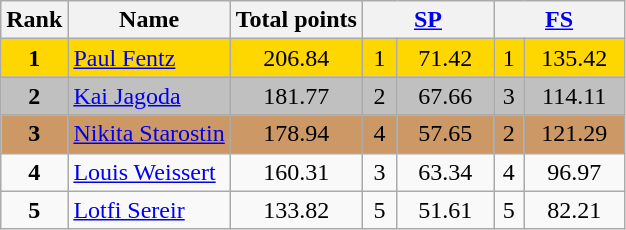<table class="wikitable sortable">
<tr>
<th>Rank</th>
<th>Name</th>
<th>Total points</th>
<th colspan="2" width="80px"><a href='#'>SP</a></th>
<th colspan="2" width="80px"><a href='#'>FS</a></th>
</tr>
<tr bgcolor="gold">
<td align="center"><strong>1</strong></td>
<td><a href='#'>Paul Fentz</a></td>
<td align="center">206.84</td>
<td align="center">1</td>
<td align="center">71.42</td>
<td align="center">1</td>
<td align="center">135.42</td>
</tr>
<tr bgcolor="silver">
<td align="center"><strong>2</strong></td>
<td><a href='#'>Kai Jagoda</a></td>
<td align="center">181.77</td>
<td align="center">2</td>
<td align="center">67.66</td>
<td align="center">3</td>
<td align="center">114.11</td>
</tr>
<tr bgcolor="cc9966">
<td align="center"><strong>3</strong></td>
<td><a href='#'>Nikita Starostin</a></td>
<td align="center">178.94</td>
<td align="center">4</td>
<td align="center">57.65</td>
<td align="center">2</td>
<td align="center">121.29</td>
</tr>
<tr>
<td align="center"><strong>4</strong></td>
<td><a href='#'>Louis Weissert</a></td>
<td align="center">160.31</td>
<td align="center">3</td>
<td align="center">63.34</td>
<td align="center">4</td>
<td align="center">96.97</td>
</tr>
<tr>
<td align="center"><strong>5</strong></td>
<td><a href='#'>Lotfi Sereir</a></td>
<td align="center">133.82</td>
<td align="center">5</td>
<td align="center">51.61</td>
<td align="center">5</td>
<td align="center">82.21</td>
</tr>
</table>
